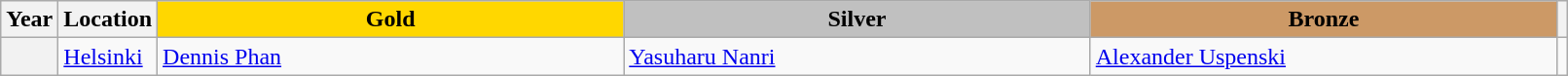<table class="wikitable unsortable" style="text-align:left; width:85%">
<tr>
<th scope="col" style="text-align:center">Year</th>
<th scope="col" style="text-align:center">Location</th>
<td scope="col" style="text-align:center; width:30%; background:gold"><strong>Gold</strong></td>
<td scope="col" style="text-align:center; width:30%; background:silver"><strong>Silver</strong></td>
<td scope="col" style="text-align:center; width:30%; background:#c96"><strong>Bronze</strong></td>
<th scope="col" style="text-align:center"></th>
</tr>
<tr>
<th scope="row" style="text-align:left"></th>
<td><a href='#'>Helsinki</a></td>
<td> <a href='#'>Dennis Phan</a></td>
<td> <a href='#'>Yasuharu Nanri</a></td>
<td> <a href='#'>Alexander Uspenski</a></td>
<td></td>
</tr>
</table>
